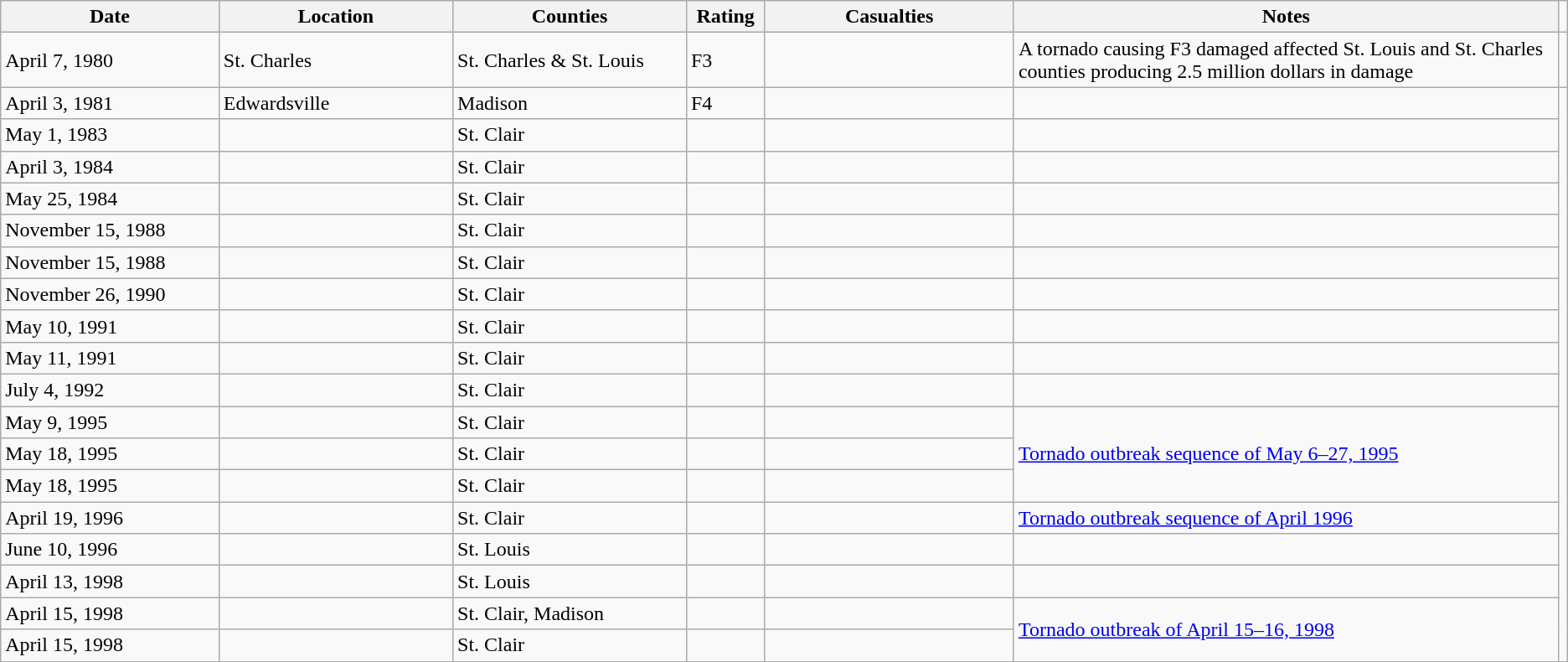<table class="wikitable" |>
<tr>
<th width=14%>Date</th>
<th width=15%>Location</th>
<th width=15%>Counties</th>
<th width=5%>Rating</th>
<th width=16%>Casualties</th>
<th width=35%>Notes</th>
</tr>
<tr>
<td>April 7, 1980</td>
<td>St. Charles</td>
<td>St. Charles & St. Louis</td>
<td>F3</td>
<td></td>
<td>A tornado causing F3 damaged affected St. Louis and St. Charles counties producing 2.5 million dollars in damage</td>
<td></td>
</tr>
<tr>
<td>April 3, 1981</td>
<td>Edwardsville</td>
<td>Madison</td>
<td>F4</td>
<td></td>
<td></td>
</tr>
<tr>
<td>May 1, 1983</td>
<td></td>
<td>St. Clair</td>
<td></td>
<td></td>
<td></td>
</tr>
<tr>
<td>April 3, 1984</td>
<td></td>
<td>St. Clair</td>
<td></td>
<td></td>
<td></td>
</tr>
<tr>
<td>May 25, 1984</td>
<td></td>
<td>St. Clair</td>
<td></td>
<td></td>
<td></td>
</tr>
<tr>
<td>November 15, 1988</td>
<td></td>
<td>St. Clair</td>
<td></td>
<td></td>
<td></td>
</tr>
<tr>
<td>November 15, 1988</td>
<td></td>
<td>St. Clair</td>
<td></td>
<td></td>
<td></td>
</tr>
<tr>
<td>November 26, 1990</td>
<td></td>
<td>St. Clair</td>
<td></td>
<td></td>
<td></td>
</tr>
<tr>
<td>May 10, 1991</td>
<td></td>
<td>St. Clair</td>
<td></td>
<td></td>
<td></td>
</tr>
<tr>
<td>May 11, 1991</td>
<td></td>
<td>St. Clair</td>
<td></td>
<td></td>
<td></td>
</tr>
<tr>
<td>July 4, 1992</td>
<td></td>
<td>St. Clair</td>
<td></td>
<td></td>
<td></td>
</tr>
<tr>
<td>May 9, 1995</td>
<td></td>
<td>St. Clair</td>
<td></td>
<td></td>
<td rowspan=3><a href='#'>Tornado outbreak sequence of May 6–27, 1995</a></td>
</tr>
<tr>
<td>May 18, 1995</td>
<td></td>
<td>St. Clair</td>
<td></td>
<td></td>
</tr>
<tr>
<td>May 18, 1995</td>
<td></td>
<td>St. Clair</td>
<td></td>
<td></td>
</tr>
<tr>
<td>April 19, 1996</td>
<td></td>
<td>St. Clair</td>
<td></td>
<td></td>
<td><a href='#'>Tornado outbreak sequence of April 1996</a></td>
</tr>
<tr>
<td>June 10, 1996</td>
<td></td>
<td>St. Louis</td>
<td></td>
<td></td>
<td></td>
</tr>
<tr>
<td>April 13, 1998</td>
<td></td>
<td>St. Louis</td>
<td></td>
<td></td>
<td></td>
</tr>
<tr>
<td>April 15, 1998</td>
<td></td>
<td>St. Clair, Madison</td>
<td></td>
<td></td>
<td rowspan=2><a href='#'>Tornado outbreak of April 15–16, 1998</a></td>
</tr>
<tr>
<td>April 15, 1998</td>
<td></td>
<td>St. Clair</td>
<td></td>
<td></td>
</tr>
<tr>
</tr>
</table>
